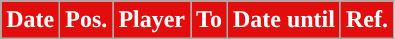<table class="wikitable plainrowheaders sortable">
<tr>
<th style="background:#e20e0e;color:white;">Date</th>
<th style="background:#e20e0e;color:white;">Pos.</th>
<th style="background:#e20e0e;color:white;">Player</th>
<th style="background:#e20e0e;color:white;">To</th>
<th style="background:#e20e0e;color:white;">Date until</th>
<th style="background:#e20e0e;color:white;">Ref.</th>
</tr>
</table>
